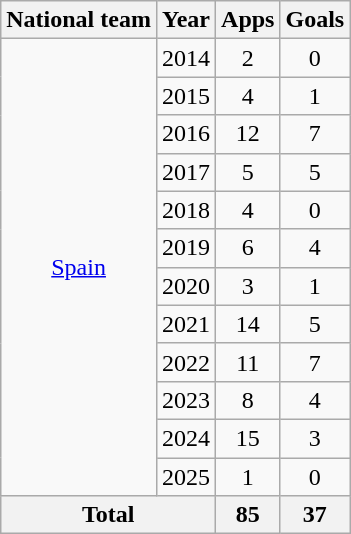<table class=wikitable style=text-align:center>
<tr>
<th>National team</th>
<th>Year</th>
<th>Apps</th>
<th>Goals</th>
</tr>
<tr>
<td rowspan=12 style="vertical-align:center"><a href='#'>Spain</a></td>
<td>2014</td>
<td>2</td>
<td>0</td>
</tr>
<tr>
<td>2015</td>
<td>4</td>
<td>1</td>
</tr>
<tr>
<td>2016</td>
<td>12</td>
<td>7</td>
</tr>
<tr>
<td>2017</td>
<td>5</td>
<td>5</td>
</tr>
<tr>
<td>2018</td>
<td>4</td>
<td>0</td>
</tr>
<tr>
<td>2019</td>
<td>6</td>
<td>4</td>
</tr>
<tr>
<td>2020</td>
<td>3</td>
<td>1</td>
</tr>
<tr>
<td>2021</td>
<td>14</td>
<td>5</td>
</tr>
<tr>
<td>2022</td>
<td>11</td>
<td>7</td>
</tr>
<tr>
<td>2023</td>
<td>8</td>
<td>4</td>
</tr>
<tr>
<td>2024</td>
<td>15</td>
<td>3</td>
</tr>
<tr>
<td>2025</td>
<td>1</td>
<td>0</td>
</tr>
<tr>
<th colspan=2>Total</th>
<th>85</th>
<th>37</th>
</tr>
</table>
